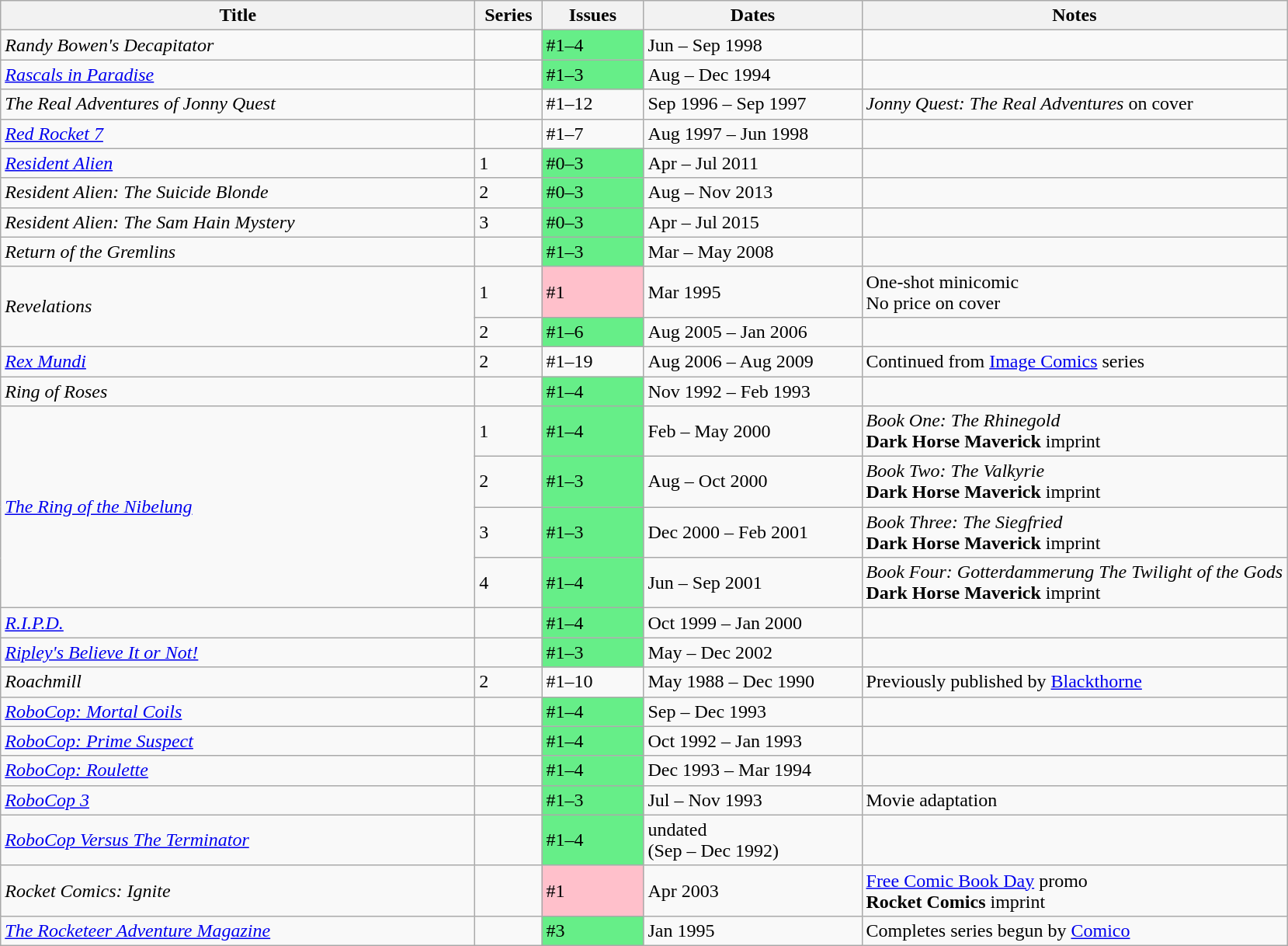<table class="wikitable">
<tr>
<th scope="col" style="width: 400px;">Title</th>
<th scope="col" style="width: 50px;">Series</th>
<th scope="col" style="width: 80px;">Issues</th>
<th scope="col" style="width: 180px;">Dates</th>
<th>Notes</th>
</tr>
<tr>
<td><em>Randy Bowen's Decapitator</em></td>
<td></td>
<td style="background:#66EE88;">#1–4</td>
<td>Jun – Sep 1998</td>
<td></td>
</tr>
<tr>
<td><em><a href='#'>Rascals in Paradise</a></em></td>
<td></td>
<td style="background:#66EE88;">#1–3</td>
<td>Aug – Dec 1994</td>
<td></td>
</tr>
<tr>
<td><em>The Real Adventures of Jonny Quest</em></td>
<td></td>
<td>#1–12</td>
<td>Sep 1996 – Sep 1997</td>
<td><em>Jonny Quest: The Real Adventures</em> on cover</td>
</tr>
<tr>
<td><em><a href='#'>Red Rocket 7</a></em></td>
<td></td>
<td>#1–7</td>
<td>Aug 1997 – Jun 1998</td>
<td></td>
</tr>
<tr>
<td><em><a href='#'>Resident Alien</a></em></td>
<td>1</td>
<td style="background:#66EE88;">#0–3</td>
<td>Apr – Jul 2011</td>
<td></td>
</tr>
<tr>
<td><em>Resident Alien: The Suicide Blonde</em></td>
<td>2</td>
<td style="background:#66EE88;">#0–3</td>
<td>Aug – Nov 2013</td>
<td></td>
</tr>
<tr>
<td><em>Resident Alien: The Sam Hain Mystery</em></td>
<td>3</td>
<td style="background:#66EE88;">#0–3</td>
<td>Apr – Jul 2015</td>
<td></td>
</tr>
<tr>
<td><em>Return of the Gremlins</em></td>
<td></td>
<td style="background:#66EE88;">#1–3</td>
<td>Mar – May 2008</td>
<td></td>
</tr>
<tr>
<td rowspan="2"><em>Revelations</em></td>
<td>1</td>
<td style="background:#FFC0CB;">#1</td>
<td>Mar 1995</td>
<td>One-shot minicomic<br>No price on cover</td>
</tr>
<tr>
<td>2</td>
<td style="background:#66EE88;">#1–6</td>
<td>Aug 2005 – Jan 2006</td>
<td></td>
</tr>
<tr>
<td><em><a href='#'>Rex Mundi</a></em></td>
<td>2</td>
<td>#1–19</td>
<td>Aug 2006 – Aug 2009</td>
<td>Continued from <a href='#'>Image Comics</a> series</td>
</tr>
<tr>
<td><em>Ring of Roses</em></td>
<td></td>
<td style="background:#66EE88;">#1–4</td>
<td>Nov 1992 – Feb 1993</td>
<td></td>
</tr>
<tr>
<td rowspan="4"><em><a href='#'>The Ring of the Nibelung</a></em></td>
<td>1</td>
<td style="background:#66EE88;">#1–4</td>
<td>Feb – May 2000</td>
<td><em>Book One: The Rhinegold</em><br><strong>Dark Horse Maverick</strong> imprint</td>
</tr>
<tr>
<td>2</td>
<td style="background:#66EE88;">#1–3</td>
<td>Aug – Oct 2000</td>
<td><em>Book Two: The Valkyrie</em><br><strong>Dark Horse Maverick</strong> imprint</td>
</tr>
<tr>
<td>3</td>
<td style="background:#66EE88;">#1–3</td>
<td>Dec 2000 – Feb 2001</td>
<td><em>Book Three: The Siegfried</em><br><strong>Dark Horse Maverick</strong> imprint</td>
</tr>
<tr>
<td>4</td>
<td style="background:#66EE88;">#1–4</td>
<td>Jun – Sep 2001</td>
<td><em>Book Four: Gotterdammerung The Twilight of the Gods</em><br><strong>Dark Horse Maverick</strong> imprint</td>
</tr>
<tr>
<td><em><a href='#'>R.I.P.D.</a></em></td>
<td></td>
<td style="background:#66EE88;">#1–4</td>
<td>Oct 1999 – Jan 2000</td>
<td></td>
</tr>
<tr>
<td><em><a href='#'>Ripley's Believe It or Not!</a></em></td>
<td></td>
<td style="background:#66EE88;">#1–3</td>
<td>May – Dec 2002</td>
<td></td>
</tr>
<tr>
<td><em>Roachmill</em></td>
<td>2</td>
<td>#1–10</td>
<td>May 1988 – Dec 1990</td>
<td>Previously published by <a href='#'>Blackthorne</a></td>
</tr>
<tr>
<td><em><a href='#'>RoboCop: Mortal Coils</a></em></td>
<td></td>
<td style="background:#66EE88;">#1–4</td>
<td>Sep – Dec 1993</td>
<td></td>
</tr>
<tr>
<td><em><a href='#'>RoboCop: Prime Suspect</a></em></td>
<td></td>
<td style="background:#66EE88;">#1–4</td>
<td>Oct 1992 – Jan 1993</td>
<td></td>
</tr>
<tr>
<td><em><a href='#'>RoboCop: Roulette</a></em></td>
<td></td>
<td style="background:#66EE88;">#1–4</td>
<td>Dec 1993 – Mar 1994</td>
<td></td>
</tr>
<tr>
<td><em><a href='#'>RoboCop 3</a></em></td>
<td></td>
<td style="background:#66EE88;">#1–3</td>
<td>Jul – Nov 1993</td>
<td>Movie adaptation</td>
</tr>
<tr>
<td><em><a href='#'>RoboCop Versus The Terminator</a></em></td>
<td></td>
<td style="background:#66EE88;">#1–4</td>
<td>undated<br>(Sep – Dec 1992)</td>
<td></td>
</tr>
<tr>
<td><em>Rocket Comics: Ignite</em></td>
<td></td>
<td style="background:#FFC0CB;">#1</td>
<td>Apr 2003</td>
<td><a href='#'>Free Comic Book Day</a> promo<br><strong>Rocket Comics</strong> imprint</td>
</tr>
<tr>
<td><em><a href='#'>The Rocketeer Adventure Magazine</a></em></td>
<td></td>
<td style="background:#66EE88;">#3</td>
<td>Jan 1995</td>
<td>Completes series begun by <a href='#'>Comico</a></td>
</tr>
</table>
